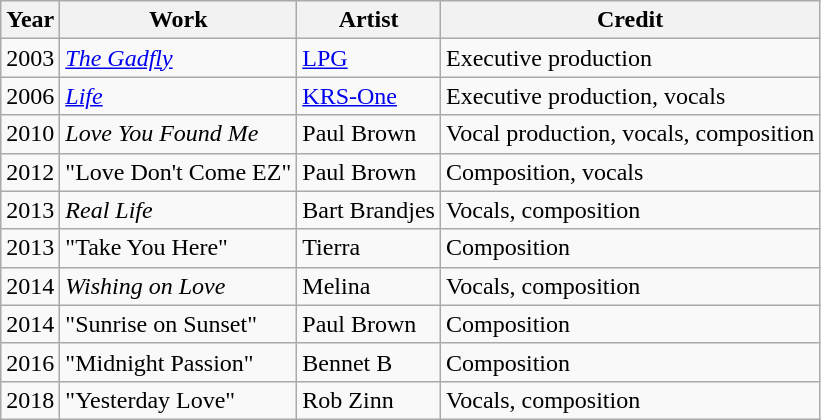<table class="wikitable">
<tr>
<th>Year</th>
<th>Work</th>
<th>Artist</th>
<th>Credit</th>
</tr>
<tr>
<td>2003</td>
<td><a href='#'><em>The Gadfly</em></a></td>
<td><a href='#'>LPG</a></td>
<td>Executive production</td>
</tr>
<tr>
<td>2006</td>
<td><em><a href='#'>Life</a></em></td>
<td><a href='#'>KRS-One</a></td>
<td>Executive production, vocals</td>
</tr>
<tr>
<td>2010</td>
<td><em>Love You Found Me</em></td>
<td>Paul Brown</td>
<td>Vocal production, vocals, composition</td>
</tr>
<tr>
<td>2012</td>
<td>"Love Don't Come EZ"</td>
<td>Paul Brown</td>
<td>Composition, vocals</td>
</tr>
<tr>
<td>2013</td>
<td><em>Real Life</em></td>
<td>Bart Brandjes</td>
<td>Vocals, composition</td>
</tr>
<tr>
<td>2013</td>
<td>"Take You Here"</td>
<td>Tierra</td>
<td>Composition</td>
</tr>
<tr>
<td>2014</td>
<td><em>Wishing on Love</em></td>
<td>Melina</td>
<td>Vocals, composition</td>
</tr>
<tr>
<td>2014</td>
<td>"Sunrise on Sunset"</td>
<td>Paul Brown</td>
<td>Composition</td>
</tr>
<tr>
<td>2016</td>
<td>"Midnight Passion"</td>
<td>Bennet B</td>
<td>Composition</td>
</tr>
<tr>
<td>2018</td>
<td>"Yesterday Love"</td>
<td>Rob Zinn</td>
<td>Vocals, composition</td>
</tr>
</table>
